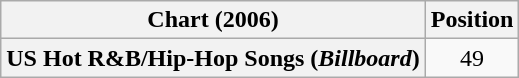<table class="wikitable plainrowheaders" style="text-align:center">
<tr>
<th scope="col">Chart (2006)</th>
<th scope="col">Position</th>
</tr>
<tr>
<th scope="row">US Hot R&B/Hip-Hop Songs (<em>Billboard</em>)</th>
<td>49</td>
</tr>
</table>
